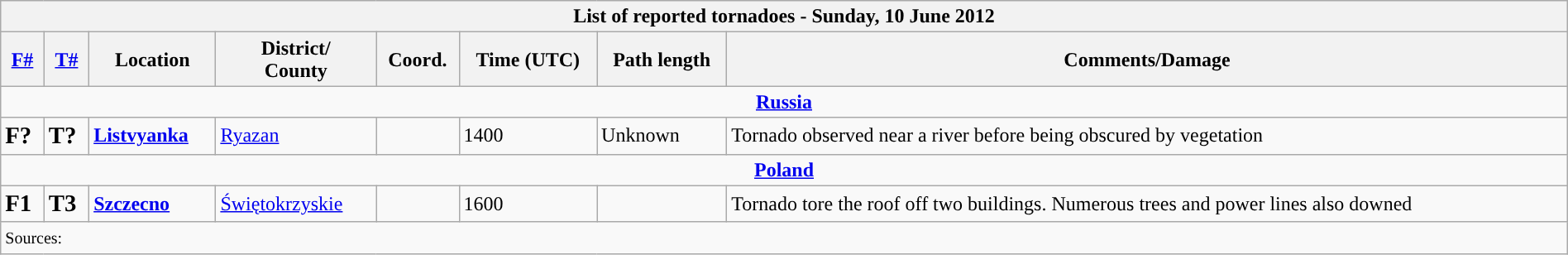<table class="wikitable collapsible" width="100%">
<tr>
<th colspan="8">List of reported tornadoes - Sunday, 10 June 2012</th>
</tr>
<tr>
<th><a href='#'>F#</a></th>
<th><a href='#'>T#</a></th>
<th>Location</th>
<th>District/<br>County</th>
<th>Coord.</th>
<th>Time (UTC)</th>
<th>Path length</th>
<th>Comments/Damage</th>
</tr>
<tr>
<td colspan="8" align=center><strong><a href='#'>Russia</a></strong></td>
</tr>
<tr>
<td><big><strong>F?</strong></big></td>
<td><big><strong>T?</strong></big></td>
<td><strong><a href='#'>Listvyanka</a></strong></td>
<td><a href='#'>Ryazan</a></td>
<td></td>
<td>1400</td>
<td>Unknown</td>
<td>Tornado observed near a river before being obscured by vegetation</td>
</tr>
<tr>
<td colspan="8" align=center><strong><a href='#'>Poland</a></strong></td>
</tr>
<tr>
<td><big><strong>F1</strong></big></td>
<td><big><strong>T3</strong></big></td>
<td><strong><a href='#'>Szczecno</a></strong></td>
<td><a href='#'>Świętokrzyskie</a></td>
<td></td>
<td>1600</td>
<td></td>
<td>Tornado tore the roof off two buildings. Numerous trees and power lines also downed</td>
</tr>
<tr>
<td colspan="8"><small>Sources:  </small></td>
</tr>
</table>
